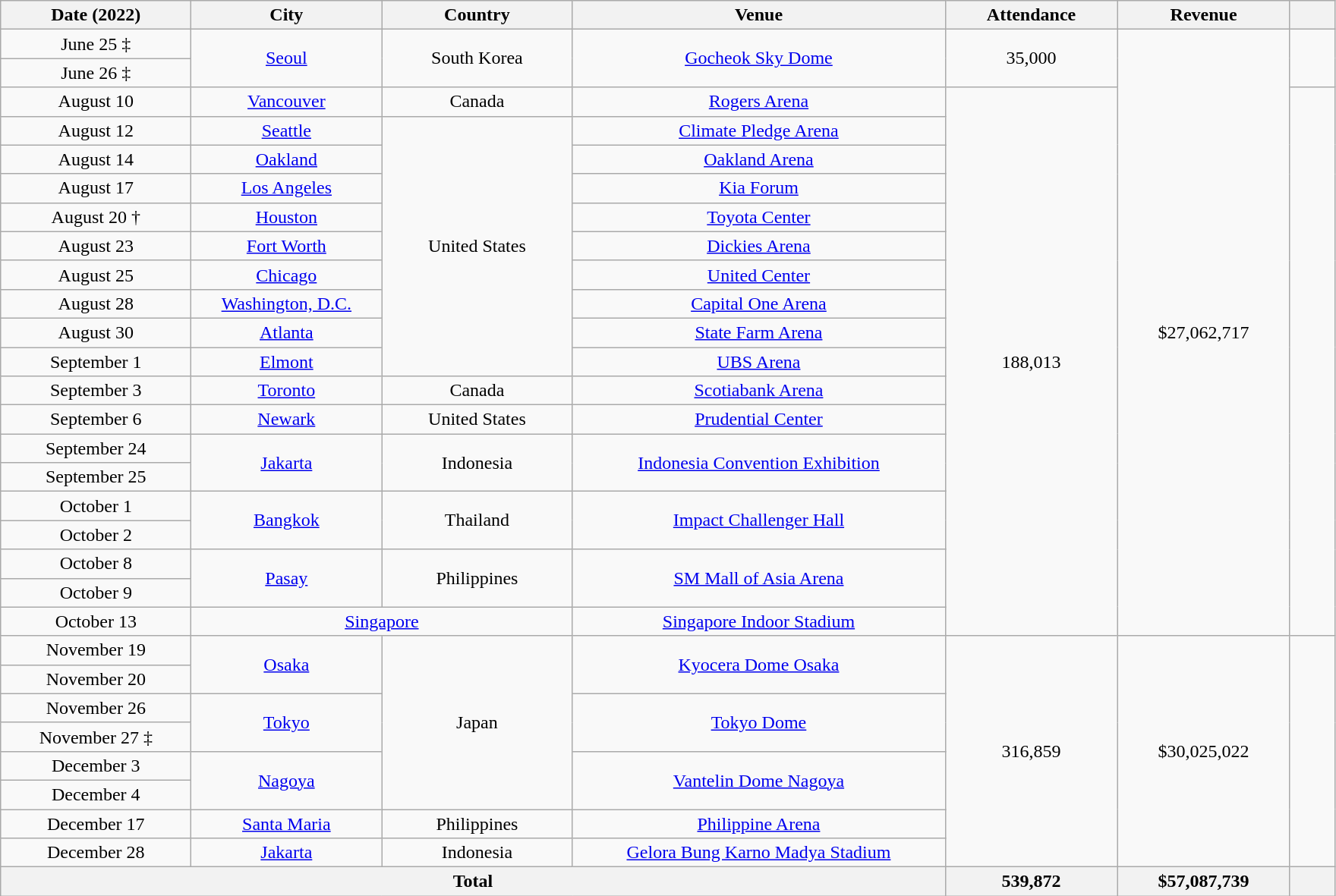<table class="wikitable" style="text-align:center;">
<tr>
<th scope="col" style="width:10em;">Date (2022)</th>
<th scope="col" style="width:10em;">City</th>
<th scope="col" style="width:10em;">Country</th>
<th scope="col" style="width:20em;">Venue</th>
<th scope="col" style="width:9em;">Attendance</th>
<th scope="col" style="width:9em;">Revenue</th>
<th scope="col" style="width:2em;"></th>
</tr>
<tr>
<td>June 25 ‡</td>
<td rowspan="2"><a href='#'>Seoul</a></td>
<td rowspan="2">South Korea</td>
<td rowspan="2"><a href='#'>Gocheok Sky Dome</a></td>
<td rowspan="2">35,000</td>
<td rowspan="21">$27,062,717</td>
<td rowspan="2"></td>
</tr>
<tr>
<td>June 26 ‡</td>
</tr>
<tr>
<td>August 10</td>
<td><a href='#'>Vancouver</a></td>
<td>Canada</td>
<td><a href='#'>Rogers Arena</a></td>
<td rowspan="19">188,013</td>
<td rowspan="19"></td>
</tr>
<tr>
<td>August 12</td>
<td><a href='#'>Seattle</a></td>
<td rowspan="9">United States</td>
<td><a href='#'>Climate Pledge Arena</a></td>
</tr>
<tr>
<td>August 14</td>
<td><a href='#'>Oakland</a></td>
<td><a href='#'>Oakland Arena</a></td>
</tr>
<tr>
<td>August 17</td>
<td><a href='#'>Los Angeles</a></td>
<td><a href='#'>Kia Forum</a></td>
</tr>
<tr>
<td>August 20 †</td>
<td><a href='#'>Houston</a></td>
<td><a href='#'>Toyota Center</a></td>
</tr>
<tr>
<td>August 23</td>
<td><a href='#'>Fort Worth</a></td>
<td><a href='#'>Dickies Arena</a></td>
</tr>
<tr>
<td>August 25</td>
<td><a href='#'>Chicago</a></td>
<td><a href='#'>United Center</a></td>
</tr>
<tr>
<td>August 28</td>
<td><a href='#'>Washington, D.C.</a></td>
<td><a href='#'>Capital One Arena</a></td>
</tr>
<tr>
<td>August 30</td>
<td><a href='#'>Atlanta</a></td>
<td><a href='#'>State Farm Arena</a></td>
</tr>
<tr>
<td>September 1</td>
<td><a href='#'>Elmont</a></td>
<td><a href='#'>UBS Arena</a></td>
</tr>
<tr>
<td>September 3</td>
<td><a href='#'>Toronto</a></td>
<td>Canada</td>
<td><a href='#'>Scotiabank Arena</a></td>
</tr>
<tr>
<td>September 6</td>
<td><a href='#'>Newark</a></td>
<td>United States</td>
<td><a href='#'>Prudential Center</a></td>
</tr>
<tr>
<td>September 24</td>
<td rowspan="2"><a href='#'>Jakarta</a></td>
<td rowspan="2">Indonesia</td>
<td rowspan="2"><a href='#'>Indonesia Convention Exhibition</a></td>
</tr>
<tr>
<td>September 25</td>
</tr>
<tr>
<td>October 1</td>
<td rowspan="2"><a href='#'>Bangkok</a></td>
<td rowspan="2">Thailand</td>
<td rowspan="2"><a href='#'>Impact Challenger Hall</a></td>
</tr>
<tr>
<td>October 2</td>
</tr>
<tr>
<td>October 8</td>
<td rowspan="2"><a href='#'>Pasay</a></td>
<td rowspan="2">Philippines</td>
<td rowspan="2"><a href='#'>SM Mall of Asia Arena</a></td>
</tr>
<tr>
<td>October 9</td>
</tr>
<tr>
<td>October 13</td>
<td colspan="2"><a href='#'>Singapore</a></td>
<td><a href='#'>Singapore Indoor Stadium</a></td>
</tr>
<tr>
<td>November 19</td>
<td rowspan="2"><a href='#'>Osaka</a></td>
<td rowspan="6">Japan</td>
<td rowspan="2"><a href='#'>Kyocera Dome Osaka</a></td>
<td rowspan="8">316,859</td>
<td rowspan="8">$30,025,022</td>
<td rowspan="8"></td>
</tr>
<tr>
<td>November 20</td>
</tr>
<tr>
<td>November 26</td>
<td rowspan="2"><a href='#'>Tokyo</a></td>
<td rowspan="2"><a href='#'>Tokyo Dome</a></td>
</tr>
<tr>
<td>November 27 ‡</td>
</tr>
<tr>
<td>December 3</td>
<td rowspan="2"><a href='#'>Nagoya</a></td>
<td rowspan="2"><a href='#'>Vantelin Dome Nagoya</a></td>
</tr>
<tr>
<td>December 4</td>
</tr>
<tr>
<td>December 17</td>
<td><a href='#'>Santa Maria</a></td>
<td>Philippines</td>
<td><a href='#'>Philippine Arena</a></td>
</tr>
<tr>
<td>December 28</td>
<td><a href='#'>Jakarta</a></td>
<td>Indonesia</td>
<td><a href='#'>Gelora Bung Karno Madya Stadium</a></td>
</tr>
<tr>
<th colspan="4">Total</th>
<th>539,872</th>
<th>$57,087,739</th>
<th></th>
</tr>
</table>
